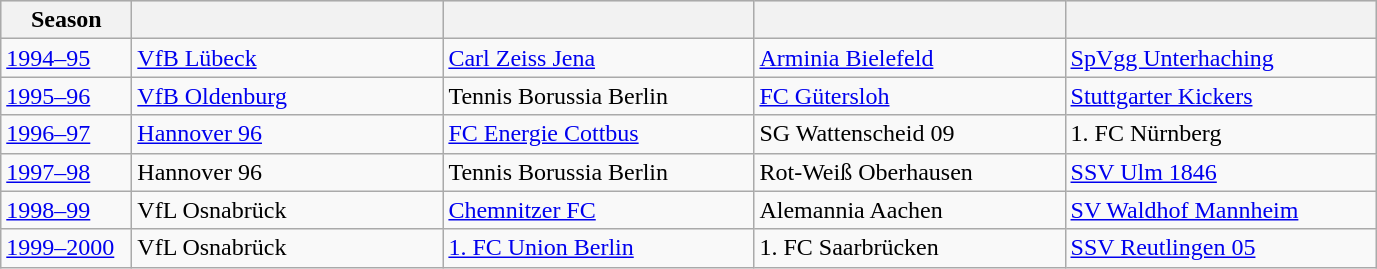<table class="wikitable">
<tr align="center" bgcolor="#dfdfdf">
<th width="80">Season</th>
<th width="200"></th>
<th width="200"></th>
<th width="200"></th>
<th width="200"></th>
</tr>
<tr>
<td><a href='#'>1994–95</a></td>
<td><a href='#'>VfB Lübeck</a></td>
<td><a href='#'>Carl Zeiss Jena</a></td>
<td><a href='#'>Arminia Bielefeld</a></td>
<td><a href='#'>SpVgg Unterhaching</a></td>
</tr>
<tr>
<td><a href='#'>1995–96</a></td>
<td><a href='#'>VfB Oldenburg</a></td>
<td>Tennis Borussia Berlin</td>
<td><a href='#'>FC Gütersloh</a></td>
<td><a href='#'>Stuttgarter Kickers</a></td>
</tr>
<tr>
<td><a href='#'>1996–97</a></td>
<td><a href='#'>Hannover 96</a></td>
<td><a href='#'>FC Energie Cottbus</a></td>
<td>SG Wattenscheid 09</td>
<td>1. FC Nürnberg</td>
</tr>
<tr>
<td><a href='#'>1997–98</a></td>
<td>Hannover 96</td>
<td>Tennis Borussia Berlin</td>
<td>Rot-Weiß Oberhausen</td>
<td><a href='#'>SSV Ulm 1846</a></td>
</tr>
<tr>
<td><a href='#'>1998–99</a></td>
<td>VfL Osnabrück</td>
<td><a href='#'>Chemnitzer FC</a></td>
<td>Alemannia Aachen</td>
<td><a href='#'>SV Waldhof Mannheim</a></td>
</tr>
<tr>
<td><a href='#'>1999–2000</a></td>
<td>VfL Osnabrück</td>
<td><a href='#'>1. FC Union Berlin</a></td>
<td>1. FC Saarbrücken</td>
<td><a href='#'>SSV Reutlingen 05</a></td>
</tr>
</table>
